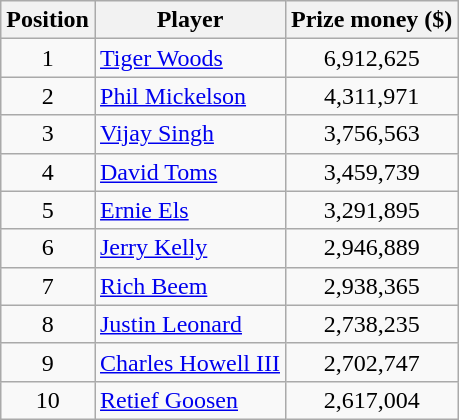<table class="wikitable">
<tr>
<th>Position</th>
<th>Player</th>
<th>Prize money ($)</th>
</tr>
<tr>
<td align=center>1</td>
<td> <a href='#'>Tiger Woods</a></td>
<td align=center>6,912,625</td>
</tr>
<tr>
<td align=center>2</td>
<td> <a href='#'>Phil Mickelson</a></td>
<td align=center>4,311,971</td>
</tr>
<tr>
<td align=center>3</td>
<td> <a href='#'>Vijay Singh</a></td>
<td align=center>3,756,563</td>
</tr>
<tr>
<td align=center>4</td>
<td> <a href='#'>David Toms</a></td>
<td align=center>3,459,739</td>
</tr>
<tr>
<td align=center>5</td>
<td> <a href='#'>Ernie Els</a></td>
<td align=center>3,291,895</td>
</tr>
<tr>
<td align=center>6</td>
<td> <a href='#'>Jerry Kelly</a></td>
<td align=center>2,946,889</td>
</tr>
<tr>
<td align=center>7</td>
<td> <a href='#'>Rich Beem</a></td>
<td align=center>2,938,365</td>
</tr>
<tr>
<td align=center>8</td>
<td> <a href='#'>Justin Leonard</a></td>
<td align=center>2,738,235</td>
</tr>
<tr>
<td align=center>9</td>
<td> <a href='#'>Charles Howell III</a></td>
<td align=center>2,702,747</td>
</tr>
<tr>
<td align=center>10</td>
<td> <a href='#'>Retief Goosen</a></td>
<td align=center>2,617,004</td>
</tr>
</table>
